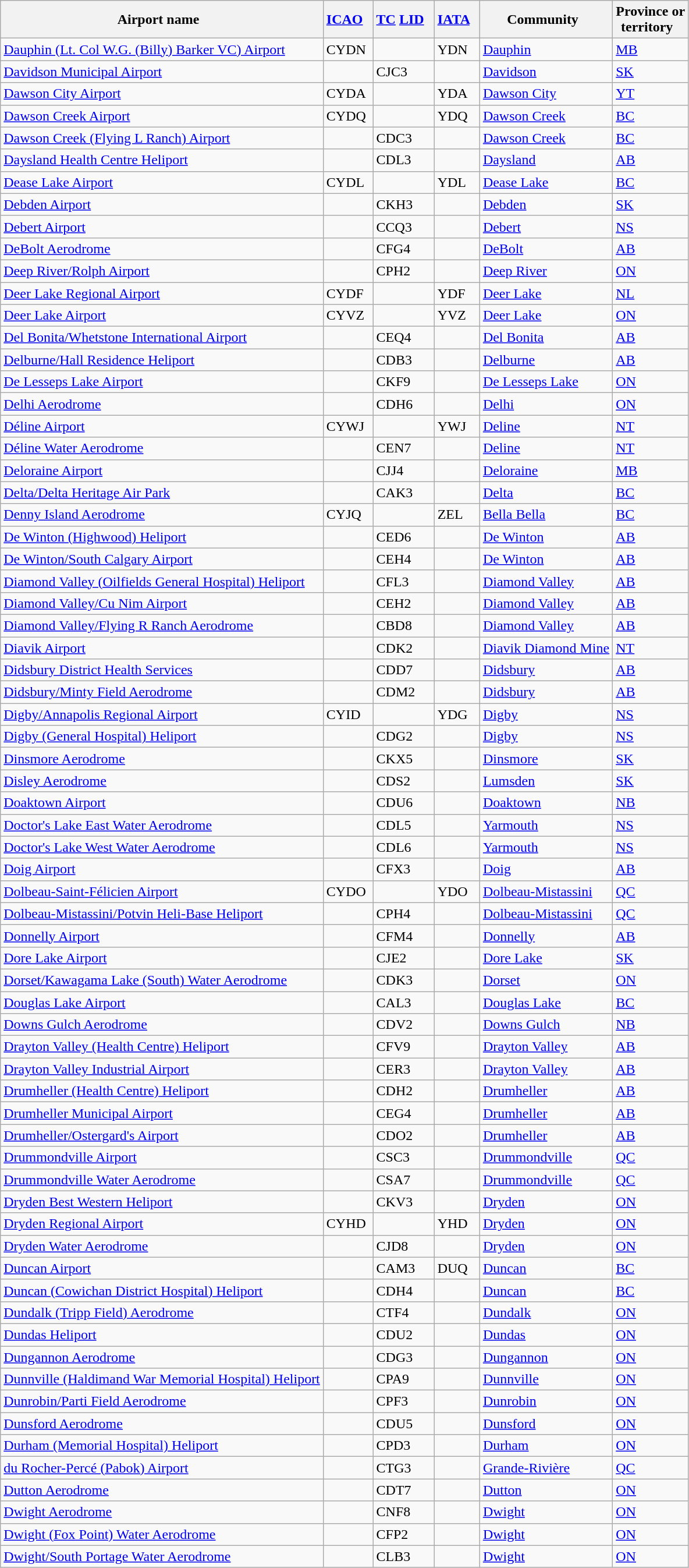<table class="wikitable sortable" style="width:auto;">
<tr>
<th width="*">Airport name  </th>
<th width="*"><a href='#'>ICAO</a>  </th>
<th width="*"><a href='#'>TC</a> <a href='#'>LID</a>  </th>
<th width="*"><a href='#'>IATA</a>  </th>
<th width="*">Community  </th>
<th width="*">Province or<br>territory  </th>
</tr>
<tr>
<td><a href='#'>Dauphin (Lt. Col W.G. (Billy) Barker VC) Airport</a></td>
<td>CYDN</td>
<td></td>
<td>YDN</td>
<td><a href='#'>Dauphin</a></td>
<td><a href='#'>MB</a></td>
</tr>
<tr>
<td><a href='#'>Davidson Municipal Airport</a></td>
<td></td>
<td>CJC3</td>
<td></td>
<td><a href='#'>Davidson</a></td>
<td><a href='#'>SK</a></td>
</tr>
<tr>
<td><a href='#'>Dawson City Airport</a></td>
<td>CYDA</td>
<td></td>
<td>YDA</td>
<td><a href='#'>Dawson City</a></td>
<td><a href='#'>YT</a></td>
</tr>
<tr>
<td><a href='#'>Dawson Creek Airport</a></td>
<td>CYDQ</td>
<td></td>
<td>YDQ</td>
<td><a href='#'>Dawson Creek</a></td>
<td><a href='#'>BC</a></td>
</tr>
<tr>
<td><a href='#'>Dawson Creek (Flying L Ranch) Airport</a></td>
<td></td>
<td>CDC3</td>
<td></td>
<td><a href='#'>Dawson Creek</a></td>
<td><a href='#'>BC</a></td>
</tr>
<tr>
<td><a href='#'>Daysland Health Centre Heliport</a></td>
<td></td>
<td>CDL3</td>
<td></td>
<td><a href='#'>Daysland</a></td>
<td><a href='#'>AB</a></td>
</tr>
<tr>
<td><a href='#'>Dease Lake Airport</a></td>
<td>CYDL</td>
<td></td>
<td>YDL</td>
<td><a href='#'>Dease Lake</a></td>
<td><a href='#'>BC</a></td>
</tr>
<tr>
<td><a href='#'>Debden Airport</a></td>
<td></td>
<td>CKH3</td>
<td></td>
<td><a href='#'>Debden</a></td>
<td><a href='#'>SK</a></td>
</tr>
<tr>
<td><a href='#'>Debert Airport</a></td>
<td></td>
<td>CCQ3</td>
<td></td>
<td><a href='#'>Debert</a></td>
<td><a href='#'>NS</a></td>
</tr>
<tr>
<td><a href='#'>DeBolt Aerodrome</a></td>
<td></td>
<td>CFG4</td>
<td></td>
<td><a href='#'>DeBolt</a></td>
<td><a href='#'>AB</a></td>
</tr>
<tr>
<td><a href='#'>Deep River/Rolph Airport</a></td>
<td></td>
<td>CPH2</td>
<td></td>
<td><a href='#'>Deep River</a></td>
<td><a href='#'>ON</a></td>
</tr>
<tr>
<td><a href='#'>Deer Lake Regional Airport</a></td>
<td>CYDF</td>
<td></td>
<td>YDF</td>
<td><a href='#'>Deer Lake</a></td>
<td><a href='#'>NL</a></td>
</tr>
<tr>
<td><a href='#'>Deer Lake Airport</a></td>
<td>CYVZ</td>
<td></td>
<td>YVZ</td>
<td><a href='#'>Deer Lake</a></td>
<td><a href='#'>ON</a></td>
</tr>
<tr>
<td><a href='#'>Del Bonita/Whetstone International Airport</a></td>
<td></td>
<td>CEQ4</td>
<td></td>
<td><a href='#'>Del Bonita</a></td>
<td><a href='#'>AB</a></td>
</tr>
<tr>
<td><a href='#'>Delburne/Hall Residence Heliport</a></td>
<td></td>
<td>CDB3</td>
<td></td>
<td><a href='#'>Delburne</a></td>
<td><a href='#'>AB</a></td>
</tr>
<tr>
<td><a href='#'>De Lesseps Lake Airport</a></td>
<td></td>
<td>CKF9</td>
<td></td>
<td><a href='#'>De Lesseps Lake</a></td>
<td><a href='#'>ON</a></td>
</tr>
<tr>
<td><a href='#'>Delhi Aerodrome</a></td>
<td></td>
<td>CDH6</td>
<td></td>
<td><a href='#'>Delhi</a></td>
<td><a href='#'>ON</a></td>
</tr>
<tr>
<td><a href='#'>Déline Airport</a></td>
<td>CYWJ</td>
<td></td>
<td>YWJ</td>
<td><a href='#'>Deline</a></td>
<td><a href='#'>NT</a></td>
</tr>
<tr>
<td><a href='#'>Déline Water Aerodrome</a></td>
<td></td>
<td>CEN7</td>
<td></td>
<td><a href='#'>Deline</a></td>
<td><a href='#'>NT</a></td>
</tr>
<tr>
<td><a href='#'>Deloraine Airport</a></td>
<td></td>
<td>CJJ4</td>
<td></td>
<td><a href='#'>Deloraine</a></td>
<td><a href='#'>MB</a></td>
</tr>
<tr>
<td><a href='#'>Delta/Delta Heritage Air Park</a></td>
<td></td>
<td>CAK3</td>
<td></td>
<td><a href='#'>Delta</a></td>
<td><a href='#'>BC</a></td>
</tr>
<tr>
<td><a href='#'>Denny Island Aerodrome</a></td>
<td>CYJQ</td>
<td></td>
<td>ZEL</td>
<td><a href='#'>Bella Bella</a></td>
<td><a href='#'>BC</a></td>
</tr>
<tr>
<td><a href='#'>De Winton (Highwood) Heliport</a></td>
<td></td>
<td>CED6</td>
<td></td>
<td><a href='#'>De Winton</a></td>
<td><a href='#'>AB</a></td>
</tr>
<tr>
<td><a href='#'>De Winton/South Calgary Airport</a></td>
<td></td>
<td>CEH4</td>
<td></td>
<td><a href='#'>De Winton</a></td>
<td><a href='#'>AB</a></td>
</tr>
<tr>
<td><a href='#'>Diamond Valley (Oilfields General Hospital) Heliport</a></td>
<td></td>
<td>CFL3</td>
<td></td>
<td><a href='#'>Diamond Valley</a></td>
<td><a href='#'>AB</a></td>
</tr>
<tr>
<td><a href='#'>Diamond Valley/Cu Nim Airport</a></td>
<td></td>
<td>CEH2</td>
<td></td>
<td><a href='#'>Diamond Valley</a></td>
<td><a href='#'>AB</a></td>
</tr>
<tr>
<td><a href='#'>Diamond Valley/Flying R Ranch Aerodrome</a></td>
<td></td>
<td>CBD8</td>
<td></td>
<td><a href='#'>Diamond Valley</a></td>
<td><a href='#'>AB</a></td>
</tr>
<tr>
<td><a href='#'>Diavik Airport</a></td>
<td></td>
<td>CDK2</td>
<td></td>
<td><a href='#'>Diavik Diamond Mine</a></td>
<td><a href='#'>NT</a></td>
</tr>
<tr>
<td><a href='#'>Didsbury District Health Services</a></td>
<td></td>
<td>CDD7</td>
<td></td>
<td><a href='#'>Didsbury</a></td>
<td><a href='#'>AB</a></td>
</tr>
<tr>
<td><a href='#'>Didsbury/Minty Field Aerodrome</a></td>
<td></td>
<td>CDM2</td>
<td></td>
<td><a href='#'>Didsbury</a></td>
<td><a href='#'>AB</a></td>
</tr>
<tr>
<td><a href='#'>Digby/Annapolis Regional Airport</a></td>
<td>CYID</td>
<td></td>
<td>YDG</td>
<td><a href='#'>Digby</a></td>
<td><a href='#'>NS</a></td>
</tr>
<tr>
<td><a href='#'>Digby (General Hospital) Heliport</a></td>
<td></td>
<td>CDG2</td>
<td></td>
<td><a href='#'>Digby</a></td>
<td><a href='#'>NS</a></td>
</tr>
<tr>
<td><a href='#'>Dinsmore Aerodrome</a></td>
<td></td>
<td>CKX5</td>
<td></td>
<td><a href='#'>Dinsmore</a></td>
<td><a href='#'>SK</a></td>
</tr>
<tr>
<td><a href='#'>Disley Aerodrome</a></td>
<td></td>
<td>CDS2</td>
<td></td>
<td><a href='#'>Lumsden</a></td>
<td><a href='#'>SK</a></td>
</tr>
<tr>
<td><a href='#'>Doaktown Airport</a></td>
<td></td>
<td>CDU6</td>
<td></td>
<td><a href='#'>Doaktown</a></td>
<td><a href='#'>NB</a></td>
</tr>
<tr>
<td><a href='#'>Doctor's Lake East Water Aerodrome</a></td>
<td></td>
<td>CDL5</td>
<td></td>
<td><a href='#'>Yarmouth</a></td>
<td><a href='#'>NS</a></td>
</tr>
<tr>
<td><a href='#'>Doctor's Lake West Water Aerodrome</a></td>
<td></td>
<td>CDL6</td>
<td></td>
<td><a href='#'>Yarmouth</a></td>
<td><a href='#'>NS</a></td>
</tr>
<tr>
<td><a href='#'>Doig Airport</a></td>
<td></td>
<td>CFX3</td>
<td></td>
<td><a href='#'>Doig</a></td>
<td><a href='#'>AB</a></td>
</tr>
<tr>
<td><a href='#'>Dolbeau-Saint-Félicien Airport</a></td>
<td>CYDO</td>
<td></td>
<td>YDO</td>
<td><a href='#'>Dolbeau-Mistassini</a></td>
<td><a href='#'>QC</a></td>
</tr>
<tr>
<td><a href='#'>Dolbeau-Mistassini/Potvin Heli-Base Heliport</a></td>
<td></td>
<td>CPH4</td>
<td></td>
<td><a href='#'>Dolbeau-Mistassini</a></td>
<td><a href='#'>QC</a></td>
</tr>
<tr>
<td><a href='#'>Donnelly Airport</a></td>
<td></td>
<td>CFM4</td>
<td></td>
<td><a href='#'>Donnelly</a></td>
<td><a href='#'>AB</a></td>
</tr>
<tr>
<td><a href='#'>Dore Lake Airport</a></td>
<td></td>
<td>CJE2</td>
<td></td>
<td><a href='#'>Dore Lake</a></td>
<td><a href='#'>SK</a></td>
</tr>
<tr>
<td><a href='#'>Dorset/Kawagama Lake (South) Water Aerodrome</a></td>
<td></td>
<td>CDK3</td>
<td></td>
<td><a href='#'>Dorset</a></td>
<td><a href='#'>ON</a></td>
</tr>
<tr>
<td><a href='#'>Douglas Lake Airport</a></td>
<td></td>
<td>CAL3</td>
<td></td>
<td><a href='#'>Douglas Lake</a></td>
<td><a href='#'>BC</a></td>
</tr>
<tr>
<td><a href='#'>Downs Gulch Aerodrome</a></td>
<td></td>
<td>CDV2</td>
<td></td>
<td><a href='#'>Downs Gulch</a></td>
<td><a href='#'>NB</a></td>
</tr>
<tr>
<td><a href='#'>Drayton Valley (Health Centre) Heliport</a></td>
<td></td>
<td>CFV9</td>
<td></td>
<td><a href='#'>Drayton Valley</a></td>
<td><a href='#'>AB</a></td>
</tr>
<tr>
<td><a href='#'>Drayton Valley Industrial Airport</a></td>
<td></td>
<td>CER3</td>
<td></td>
<td><a href='#'>Drayton Valley</a></td>
<td><a href='#'>AB</a></td>
</tr>
<tr>
<td><a href='#'>Drumheller (Health Centre) Heliport</a></td>
<td></td>
<td>CDH2</td>
<td></td>
<td><a href='#'>Drumheller</a></td>
<td><a href='#'>AB</a></td>
</tr>
<tr>
<td><a href='#'>Drumheller Municipal Airport</a></td>
<td></td>
<td>CEG4</td>
<td></td>
<td><a href='#'>Drumheller</a></td>
<td><a href='#'>AB</a></td>
</tr>
<tr>
<td><a href='#'>Drumheller/Ostergard's Airport</a></td>
<td></td>
<td>CDO2</td>
<td></td>
<td><a href='#'>Drumheller</a></td>
<td><a href='#'>AB</a></td>
</tr>
<tr>
<td><a href='#'>Drummondville Airport</a></td>
<td></td>
<td>CSC3</td>
<td></td>
<td><a href='#'>Drummondville</a></td>
<td><a href='#'>QC</a></td>
</tr>
<tr>
<td><a href='#'>Drummondville Water Aerodrome</a></td>
<td></td>
<td>CSA7</td>
<td></td>
<td><a href='#'>Drummondville</a></td>
<td><a href='#'>QC</a></td>
</tr>
<tr>
<td><a href='#'>Dryden Best Western Heliport</a></td>
<td></td>
<td>CKV3</td>
<td></td>
<td><a href='#'>Dryden</a></td>
<td><a href='#'>ON</a></td>
</tr>
<tr>
<td><a href='#'>Dryden Regional Airport</a></td>
<td>CYHD</td>
<td></td>
<td>YHD</td>
<td><a href='#'>Dryden</a></td>
<td><a href='#'>ON</a></td>
</tr>
<tr>
<td><a href='#'>Dryden Water Aerodrome</a></td>
<td></td>
<td>CJD8</td>
<td></td>
<td><a href='#'>Dryden</a></td>
<td><a href='#'>ON</a></td>
</tr>
<tr>
<td><a href='#'>Duncan Airport</a></td>
<td></td>
<td>CAM3</td>
<td>DUQ</td>
<td><a href='#'>Duncan</a></td>
<td><a href='#'>BC</a></td>
</tr>
<tr>
<td><a href='#'>Duncan (Cowichan District Hospital) Heliport</a></td>
<td></td>
<td>CDH4</td>
<td></td>
<td><a href='#'>Duncan</a></td>
<td><a href='#'>BC</a></td>
</tr>
<tr>
<td><a href='#'>Dundalk (Tripp Field) Aerodrome</a></td>
<td></td>
<td>CTF4</td>
<td></td>
<td><a href='#'>Dundalk</a></td>
<td><a href='#'>ON</a></td>
</tr>
<tr>
<td><a href='#'>Dundas Heliport</a></td>
<td></td>
<td>CDU2</td>
<td></td>
<td><a href='#'>Dundas</a></td>
<td><a href='#'>ON</a></td>
</tr>
<tr>
<td><a href='#'>Dungannon Aerodrome</a></td>
<td></td>
<td>CDG3</td>
<td></td>
<td><a href='#'>Dungannon</a></td>
<td><a href='#'>ON</a></td>
</tr>
<tr>
<td><a href='#'>Dunnville (Haldimand War Memorial Hospital) Heliport</a></td>
<td></td>
<td>CPA9</td>
<td></td>
<td><a href='#'>Dunnville</a></td>
<td><a href='#'>ON</a></td>
</tr>
<tr>
<td><a href='#'>Dunrobin/Parti Field Aerodrome</a></td>
<td></td>
<td>CPF3</td>
<td></td>
<td><a href='#'>Dunrobin</a></td>
<td><a href='#'>ON</a></td>
</tr>
<tr>
<td><a href='#'>Dunsford Aerodrome</a></td>
<td></td>
<td>CDU5</td>
<td></td>
<td><a href='#'>Dunsford</a></td>
<td><a href='#'>ON</a></td>
</tr>
<tr>
<td><a href='#'>Durham (Memorial Hospital) Heliport</a></td>
<td></td>
<td>CPD3</td>
<td></td>
<td><a href='#'>Durham</a></td>
<td><a href='#'>ON</a></td>
</tr>
<tr>
<td><a href='#'>du Rocher-Percé (Pabok) Airport</a></td>
<td></td>
<td>CTG3</td>
<td></td>
<td><a href='#'>Grande-Rivière</a></td>
<td><a href='#'>QC</a></td>
</tr>
<tr>
<td><a href='#'>Dutton Aerodrome</a></td>
<td></td>
<td>CDT7</td>
<td></td>
<td><a href='#'>Dutton</a></td>
<td><a href='#'>ON</a></td>
</tr>
<tr>
<td><a href='#'>Dwight Aerodrome</a></td>
<td></td>
<td>CNF8</td>
<td></td>
<td><a href='#'>Dwight</a></td>
<td><a href='#'>ON</a></td>
</tr>
<tr>
<td><a href='#'>Dwight (Fox Point) Water Aerodrome</a></td>
<td></td>
<td>CFP2</td>
<td></td>
<td><a href='#'>Dwight</a></td>
<td><a href='#'>ON</a></td>
</tr>
<tr>
<td><a href='#'>Dwight/South Portage Water Aerodrome</a></td>
<td></td>
<td>CLB3</td>
<td></td>
<td><a href='#'>Dwight</a></td>
<td><a href='#'>ON</a></td>
</tr>
</table>
